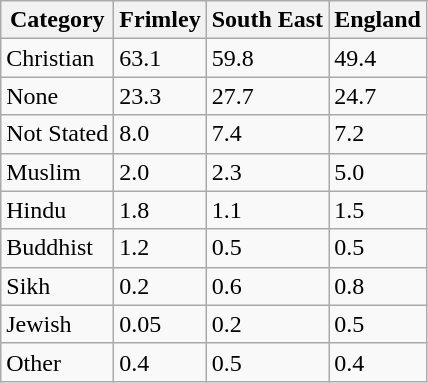<table class="wikitable">
<tr>
<th>Category</th>
<th>Frimley</th>
<th>South East</th>
<th>England</th>
</tr>
<tr>
<td>Christian</td>
<td>63.1</td>
<td>59.8</td>
<td>49.4</td>
</tr>
<tr>
<td>None</td>
<td>23.3</td>
<td>27.7</td>
<td>24.7</td>
</tr>
<tr>
<td>Not Stated</td>
<td>8.0</td>
<td>7.4</td>
<td>7.2</td>
</tr>
<tr>
<td>Muslim</td>
<td>2.0</td>
<td>2.3</td>
<td>5.0</td>
</tr>
<tr>
<td>Hindu</td>
<td>1.8</td>
<td>1.1</td>
<td>1.5</td>
</tr>
<tr>
<td>Buddhist</td>
<td>1.2</td>
<td>0.5</td>
<td>0.5</td>
</tr>
<tr>
<td>Sikh</td>
<td>0.2</td>
<td>0.6</td>
<td>0.8</td>
</tr>
<tr>
<td>Jewish</td>
<td>0.05</td>
<td>0.2</td>
<td>0.5</td>
</tr>
<tr>
<td>Other</td>
<td>0.4</td>
<td>0.5</td>
<td>0.4</td>
</tr>
</table>
